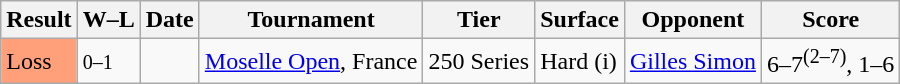<table class="sortable wikitable">
<tr>
<th>Result</th>
<th class="unsortable">W–L</th>
<th>Date</th>
<th>Tournament</th>
<th>Tier</th>
<th>Surface</th>
<th>Opponent</th>
<th class="unsortable">Score</th>
</tr>
<tr>
<td bgcolor=FFA07A>Loss</td>
<td><small>0–1</small></td>
<td><a href='#'></a></td>
<td><a href='#'>Moselle Open</a>, France</td>
<td>250 Series</td>
<td>Hard (i)</td>
<td> <a href='#'>Gilles Simon</a></td>
<td>6–7<sup>(2–7)</sup>, 1–6</td>
</tr>
</table>
